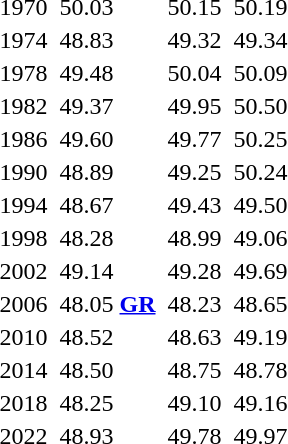<table>
<tr>
<td>1970</td>
<td></td>
<td>50.03</td>
<td></td>
<td>50.15</td>
<td></td>
<td>50.19</td>
</tr>
<tr>
<td>1974</td>
<td></td>
<td>48.83</td>
<td></td>
<td>49.32</td>
<td></td>
<td>49.34</td>
</tr>
<tr>
<td>1978</td>
<td></td>
<td>49.48</td>
<td></td>
<td>50.04</td>
<td></td>
<td>50.09</td>
</tr>
<tr>
<td>1982</td>
<td></td>
<td>49.37</td>
<td></td>
<td>49.95</td>
<td></td>
<td>50.50</td>
</tr>
<tr>
<td>1986</td>
<td></td>
<td>49.60</td>
<td></td>
<td>49.77</td>
<td></td>
<td>50.25</td>
</tr>
<tr>
<td>1990</td>
<td></td>
<td>48.89</td>
<td></td>
<td>49.25</td>
<td></td>
<td>50.24</td>
</tr>
<tr>
<td>1994</td>
<td></td>
<td>48.67</td>
<td></td>
<td>49.43</td>
<td></td>
<td>49.50</td>
</tr>
<tr>
<td>1998</td>
<td></td>
<td>48.28</td>
<td></td>
<td>48.99</td>
<td></td>
<td>49.06</td>
</tr>
<tr>
<td>2002</td>
<td></td>
<td>49.14</td>
<td></td>
<td>49.28</td>
<td></td>
<td>49.69</td>
</tr>
<tr>
<td>2006</td>
<td></td>
<td>48.05 <strong><a href='#'>GR</a></strong></td>
<td></td>
<td>48.23</td>
<td></td>
<td>48.65</td>
</tr>
<tr>
<td>2010</td>
<td></td>
<td>48.52</td>
<td></td>
<td>48.63</td>
<td></td>
<td>49.19</td>
</tr>
<tr>
<td>2014</td>
<td></td>
<td>48.50</td>
<td></td>
<td>48.75</td>
<td></td>
<td>48.78</td>
</tr>
<tr>
<td>2018</td>
<td></td>
<td>48.25</td>
<td></td>
<td>49.10</td>
<td></td>
<td>49.16</td>
</tr>
<tr>
<td>2022</td>
<td></td>
<td>48.93</td>
<td></td>
<td>49.78</td>
<td></td>
<td>49.97</td>
</tr>
</table>
